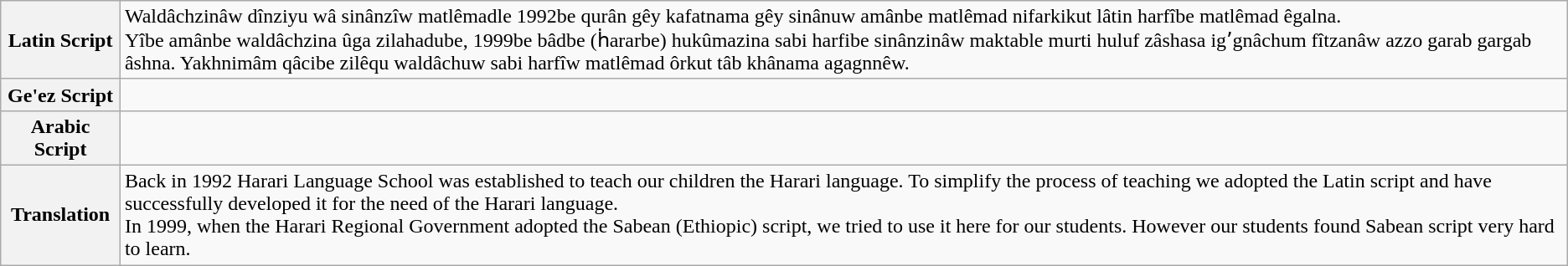<table class="wikitable">
<tr>
<th>Latin Script</th>
<td>Waldâchzinâw dînziyu wâ sinânzîw matlêmadle 1992be qurân gêy kafatnama gêy sinânuw amânbe matlêmad nifarkikut lâtin harfîbe matlêmad êgalna.<br>Yîbe amânbe waldâchzina ûga zilahadube, 1999be bâdbe (ḣararbe) hukûmazina sabi harfibe sinânzinâw maktable murti huluf zâshasa igʼgnâchum fîtzanâw azzo garab gargab âshna. Yakhnimâm qâcibe zilêqu waldâchuw sabi harfîw matlêmad ôrkut tâb khânama agagnnêw.</td>
</tr>
<tr>
<th>Ge'ez Script</th>
<td><br></td>
</tr>
<tr>
<th>Arabic Script</th>
<td dir="rtl"><br></td>
</tr>
<tr>
<th>Translation</th>
<td>Back in 1992 Harari Language School was established to teach our children the Harari language. To simplify the process of teaching we adopted the Latin script and have successfully developed it for the need of the Harari language.<br>In 1999, when the Harari Regional Government adopted the Sabean (Ethiopic) script, we tried to use it here for our students. However our students found Sabean script very hard to learn.</td>
</tr>
</table>
